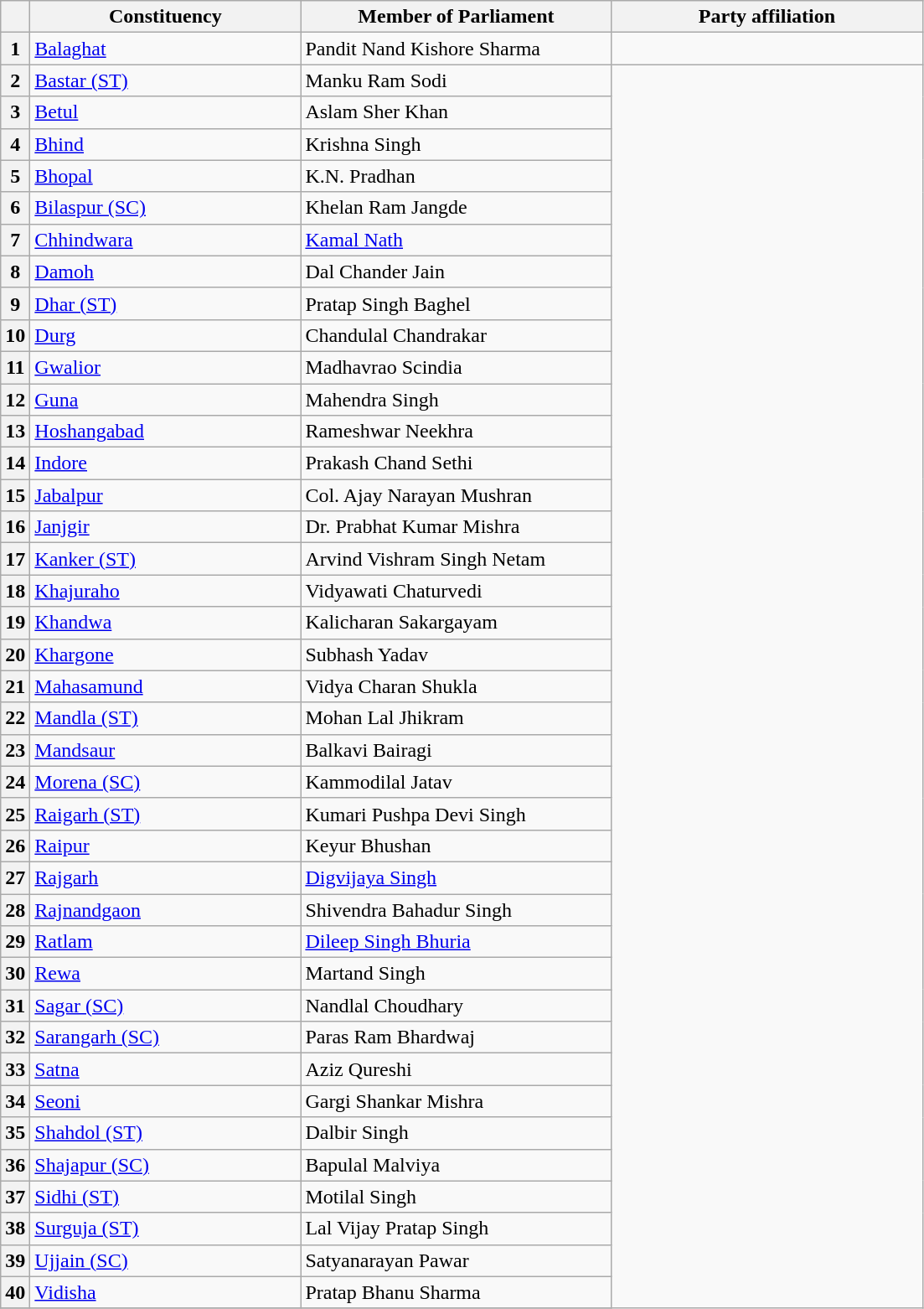<table class="wikitable sortable">
<tr style="text-align:center;">
<th></th>
<th style="width:13em">Constituency</th>
<th style="width:15em">Member of Parliament</th>
<th colspan="2" style="width:15em">Party affiliation</th>
</tr>
<tr>
<th>1</th>
<td><a href='#'>Balaghat</a></td>
<td>Pandit Nand Kishore Sharma</td>
<td></td>
</tr>
<tr>
<th>2</th>
<td><a href='#'>Bastar (ST)</a></td>
<td>Manku Ram Sodi</td>
</tr>
<tr>
<th>3</th>
<td><a href='#'>Betul</a></td>
<td>Aslam Sher Khan</td>
</tr>
<tr>
<th>4</th>
<td><a href='#'>Bhind</a></td>
<td>Krishna Singh</td>
</tr>
<tr>
<th>5</th>
<td><a href='#'>Bhopal</a></td>
<td>K.N. Pradhan</td>
</tr>
<tr>
<th>6</th>
<td><a href='#'>Bilaspur (SC)</a></td>
<td>Khelan Ram Jangde</td>
</tr>
<tr>
<th>7</th>
<td><a href='#'>Chhindwara</a></td>
<td><a href='#'>Kamal Nath</a></td>
</tr>
<tr>
<th>8</th>
<td><a href='#'>Damoh</a></td>
<td>Dal Chander Jain</td>
</tr>
<tr>
<th>9</th>
<td><a href='#'>Dhar (ST)</a></td>
<td>Pratap Singh Baghel</td>
</tr>
<tr>
<th>10</th>
<td><a href='#'>Durg</a></td>
<td>Chandulal Chandrakar</td>
</tr>
<tr>
<th>11</th>
<td><a href='#'>Gwalior</a></td>
<td>Madhavrao Scindia</td>
</tr>
<tr>
<th>12</th>
<td><a href='#'>Guna</a></td>
<td>Mahendra Singh</td>
</tr>
<tr>
<th>13</th>
<td><a href='#'>Hoshangabad</a></td>
<td>Rameshwar Neekhra</td>
</tr>
<tr>
<th>14</th>
<td><a href='#'>Indore</a></td>
<td>Prakash Chand Sethi</td>
</tr>
<tr>
<th>15</th>
<td><a href='#'>Jabalpur</a></td>
<td>Col. Ajay Narayan Mushran</td>
</tr>
<tr>
<th>16</th>
<td><a href='#'>Janjgir</a></td>
<td>Dr. Prabhat Kumar Mishra</td>
</tr>
<tr>
<th>17</th>
<td><a href='#'>Kanker (ST)</a></td>
<td>Arvind Vishram Singh Netam</td>
</tr>
<tr>
<th>18</th>
<td><a href='#'>Khajuraho</a></td>
<td>Vidyawati Chaturvedi</td>
</tr>
<tr>
<th>19</th>
<td><a href='#'>Khandwa</a></td>
<td>Kalicharan Sakargayam</td>
</tr>
<tr>
<th>20</th>
<td><a href='#'>Khargone</a></td>
<td>Subhash Yadav</td>
</tr>
<tr>
<th>21</th>
<td><a href='#'>Mahasamund</a></td>
<td>Vidya Charan Shukla</td>
</tr>
<tr>
<th>22</th>
<td><a href='#'>Mandla (ST)</a></td>
<td>Mohan Lal Jhikram</td>
</tr>
<tr>
<th>23</th>
<td><a href='#'>Mandsaur</a></td>
<td>Balkavi Bairagi</td>
</tr>
<tr>
<th>24</th>
<td><a href='#'>Morena (SC)</a></td>
<td>Kammodilal Jatav</td>
</tr>
<tr>
<th>25</th>
<td><a href='#'>Raigarh (ST)</a></td>
<td>Kumari Pushpa Devi Singh</td>
</tr>
<tr>
<th>26</th>
<td><a href='#'>Raipur</a></td>
<td>Keyur Bhushan</td>
</tr>
<tr>
<th>27</th>
<td><a href='#'>Rajgarh</a></td>
<td><a href='#'>Digvijaya Singh</a></td>
</tr>
<tr>
<th>28</th>
<td><a href='#'>Rajnandgaon</a></td>
<td>Shivendra Bahadur Singh</td>
</tr>
<tr>
<th>29</th>
<td><a href='#'>Ratlam</a></td>
<td><a href='#'>Dileep Singh Bhuria</a></td>
</tr>
<tr>
<th>30</th>
<td><a href='#'>Rewa</a></td>
<td>Martand Singh</td>
</tr>
<tr>
<th>31</th>
<td><a href='#'>Sagar (SC)</a></td>
<td>Nandlal Choudhary</td>
</tr>
<tr>
<th>32</th>
<td><a href='#'>Sarangarh (SC)</a></td>
<td>Paras Ram Bhardwaj</td>
</tr>
<tr>
<th>33</th>
<td><a href='#'>Satna</a></td>
<td>Aziz Qureshi</td>
</tr>
<tr>
<th>34</th>
<td><a href='#'>Seoni</a></td>
<td>Gargi Shankar Mishra</td>
</tr>
<tr>
<th>35</th>
<td><a href='#'>Shahdol (ST)</a></td>
<td>Dalbir Singh</td>
</tr>
<tr>
<th>36</th>
<td><a href='#'>Shajapur (SC)</a></td>
<td>Bapulal Malviya</td>
</tr>
<tr>
<th>37</th>
<td><a href='#'>Sidhi (ST)</a></td>
<td>Motilal Singh</td>
</tr>
<tr>
<th>38</th>
<td><a href='#'>Surguja (ST)</a></td>
<td>Lal Vijay Pratap Singh</td>
</tr>
<tr>
<th>39</th>
<td><a href='#'>Ujjain (SC)</a></td>
<td>Satyanarayan Pawar</td>
</tr>
<tr>
<th>40</th>
<td><a href='#'>Vidisha</a></td>
<td>Pratap Bhanu Sharma</td>
</tr>
<tr>
</tr>
</table>
